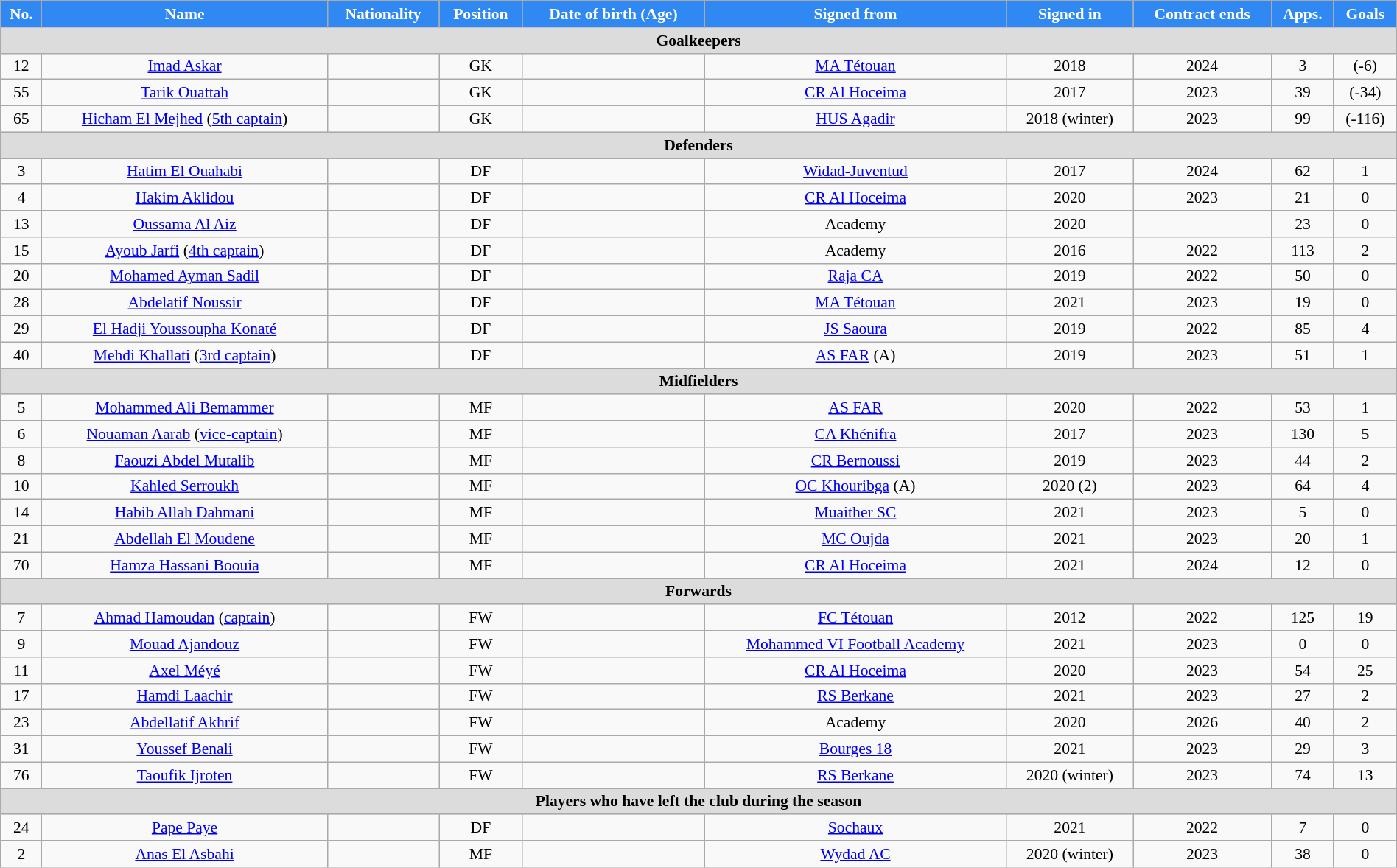<table class="wikitable sortable"  style="text-align:center; font-size:90%; width:100%;">
<tr>
<th style="background:#3088f2; color:#ffffff; text-align:center;">No.</th>
<th style="background:#3088f2; color:#ffffff; text-align:center;">Name</th>
<th style="background:#3088f2; color:#ffffff; text-align:center;">Nationality</th>
<th style="background:#3088f2; color:#ffffff; text-align:center;">Position</th>
<th style="background:#3088f2; color:#ffffff; text-align:center;">Date of birth (Age)</th>
<th style="background:#3088f2; color:#ffffff; text-align:center;">Signed from</th>
<th style="background:#3088f2; color:#ffffff; text-align:center;">Signed in</th>
<th style="background:#3088f2; color:#ffffff; text-align:center;">Contract ends</th>
<th style="background:#3088f2; color:#ffffff; text-align:center;">Apps.</th>
<th style="background:#3088f2; color:#ffffff; text-align:center;">Goals</th>
</tr>
<tr>
<th colspan="11"  style="background:#dcdcdc; text-align:center;">Goalkeepers</th>
</tr>
<tr>
<td>12</td>
<td><a href='#'>Imad Askar</a></td>
<td></td>
<td>GK</td>
<td></td>
<td><a href='#'>MA Tétouan</a></td>
<td>2018</td>
<td>2024</td>
<td>3</td>
<td>(-6)</td>
</tr>
<tr>
<td>55</td>
<td><a href='#'>Tarik Ouattah</a></td>
<td></td>
<td>GK</td>
<td></td>
<td><a href='#'>CR Al Hoceima</a></td>
<td>2017</td>
<td>2023</td>
<td>39</td>
<td>(-34)</td>
</tr>
<tr>
<td>65</td>
<td><a href='#'>Hicham El Mejhed</a> (<a href='#'>5th captain</a>)</td>
<td></td>
<td>GK</td>
<td></td>
<td><a href='#'>HUS Agadir</a></td>
<td>2018 (winter)</td>
<td>2023</td>
<td>99</td>
<td>(-116)</td>
</tr>
<tr>
<th colspan="11"  style="background:#dcdcdc; text-align:center;">Defenders</th>
</tr>
<tr>
<td>3</td>
<td><a href='#'>Hatim El Ouahabi</a></td>
<td></td>
<td>DF</td>
<td></td>
<td><a href='#'>Widad-Juventud</a></td>
<td>2017</td>
<td>2024</td>
<td>62</td>
<td>1</td>
</tr>
<tr>
<td>4</td>
<td><a href='#'>Hakim Aklidou</a></td>
<td></td>
<td>DF</td>
<td></td>
<td><a href='#'>CR Al Hoceima</a></td>
<td>2020</td>
<td>2023</td>
<td>21</td>
<td>0</td>
</tr>
<tr>
<td>13</td>
<td><a href='#'>Oussama Al Aiz</a></td>
<td></td>
<td>DF</td>
<td></td>
<td>Academy</td>
<td>2020</td>
<td></td>
<td>23</td>
<td>0</td>
</tr>
<tr>
<td>15</td>
<td><a href='#'>Ayoub Jarfi</a> (<a href='#'>4th captain</a>)</td>
<td></td>
<td>DF</td>
<td></td>
<td>Academy</td>
<td>2016</td>
<td>2022</td>
<td>113</td>
<td>2</td>
</tr>
<tr>
<td>20</td>
<td><a href='#'>Mohamed Ayman Sadil</a></td>
<td></td>
<td>DF</td>
<td></td>
<td><a href='#'>Raja CA</a></td>
<td>2019</td>
<td>2022</td>
<td>50</td>
<td>0</td>
</tr>
<tr>
<td>28</td>
<td><a href='#'>Abdelatif Noussir</a></td>
<td></td>
<td>DF</td>
<td></td>
<td><a href='#'>MA Tétouan</a></td>
<td>2021</td>
<td>2023</td>
<td>19</td>
<td>0</td>
</tr>
<tr>
<td>29</td>
<td><a href='#'>El Hadji Youssoupha Konaté</a></td>
<td></td>
<td>DF</td>
<td></td>
<td><a href='#'>JS Saoura</a></td>
<td>2019</td>
<td>2022</td>
<td>85</td>
<td>4</td>
</tr>
<tr>
<td>40</td>
<td><a href='#'>Mehdi Khallati</a> (<a href='#'>3rd captain</a>)</td>
<td></td>
<td>DF</td>
<td></td>
<td><a href='#'>AS FAR</a> (A)</td>
<td>2019</td>
<td>2023</td>
<td>51</td>
<td>1</td>
</tr>
<tr>
<th colspan="11"  style="background:#dcdcdc; text-align:center;">Midfielders</th>
</tr>
<tr>
<td>5</td>
<td><a href='#'>Mohammed Ali Bemammer</a></td>
<td></td>
<td>MF</td>
<td></td>
<td><a href='#'>AS FAR</a></td>
<td>2020</td>
<td>2022</td>
<td>53</td>
<td>1</td>
</tr>
<tr>
<td>6</td>
<td><a href='#'>Nouaman Aarab</a> (<a href='#'>vice-captain</a>)</td>
<td></td>
<td>MF</td>
<td></td>
<td><a href='#'>CA Khénifra</a></td>
<td>2017</td>
<td>2023</td>
<td>130</td>
<td>5</td>
</tr>
<tr>
<td>8</td>
<td><a href='#'>Faouzi Abdel Mutalib</a></td>
<td></td>
<td>MF</td>
<td></td>
<td><a href='#'>CR Bernoussi</a></td>
<td>2019</td>
<td>2023</td>
<td>44</td>
<td>2</td>
</tr>
<tr>
<td>10</td>
<td><a href='#'>Kahled Serroukh</a></td>
<td></td>
<td>MF</td>
<td></td>
<td><a href='#'>OC Khouribga</a> (A)</td>
<td>2020 (2)</td>
<td>2023</td>
<td>64</td>
<td>4</td>
</tr>
<tr>
<td>14</td>
<td><a href='#'>Habib Allah Dahmani</a></td>
<td></td>
<td>MF</td>
<td></td>
<td><a href='#'>Muaither SC</a></td>
<td>2021</td>
<td>2023</td>
<td>5</td>
<td>0</td>
</tr>
<tr>
<td>21</td>
<td><a href='#'>Abdellah El Moudene</a></td>
<td></td>
<td>MF</td>
<td></td>
<td><a href='#'>MC Oujda</a></td>
<td>2021</td>
<td>2023</td>
<td>20</td>
<td>1</td>
</tr>
<tr>
<td>70</td>
<td><a href='#'>Hamza Hassani Boouia</a></td>
<td></td>
<td>MF</td>
<td></td>
<td><a href='#'>CR Al Hoceima</a></td>
<td>2021</td>
<td>2024</td>
<td>12</td>
<td>0</td>
</tr>
<tr>
<th colspan="11"  style="background:#dcdcdc; text-align:center;">Forwards</th>
</tr>
<tr>
<td>7</td>
<td><a href='#'>Ahmad Hamoudan</a> (<a href='#'>captain</a>)</td>
<td></td>
<td>FW</td>
<td></td>
<td><a href='#'>FC Tétouan</a></td>
<td>2012</td>
<td>2022</td>
<td>125</td>
<td>19</td>
</tr>
<tr>
<td>9</td>
<td><a href='#'>Mouad Ajandouz</a></td>
<td></td>
<td>FW</td>
<td></td>
<td><a href='#'>Mohammed VI Football Academy</a></td>
<td>2021</td>
<td>2023</td>
<td>0</td>
<td>0</td>
</tr>
<tr>
<td>11</td>
<td><a href='#'>Axel Méyé</a></td>
<td></td>
<td>FW</td>
<td></td>
<td><a href='#'>CR Al Hoceima</a></td>
<td>2020</td>
<td>2023</td>
<td>54</td>
<td>25</td>
</tr>
<tr>
<td>17</td>
<td><a href='#'>Hamdi Laachir</a></td>
<td></td>
<td>FW</td>
<td></td>
<td><a href='#'>RS Berkane</a></td>
<td>2021</td>
<td>2023</td>
<td>27</td>
<td>2</td>
</tr>
<tr>
<td>23</td>
<td><a href='#'>Abdellatif Akhrif</a></td>
<td></td>
<td>FW</td>
<td></td>
<td>Academy</td>
<td>2020</td>
<td>2026</td>
<td>40</td>
<td>2</td>
</tr>
<tr>
<td>31</td>
<td><a href='#'>Youssef Benali</a></td>
<td></td>
<td>FW</td>
<td></td>
<td><a href='#'>Bourges 18</a></td>
<td>2021</td>
<td>2023</td>
<td>29</td>
<td>3</td>
</tr>
<tr>
<td>76</td>
<td><a href='#'>Taoufik Ijroten</a></td>
<td></td>
<td>FW</td>
<td></td>
<td><a href='#'>RS Berkane</a></td>
<td>2020 (winter)</td>
<td>2023</td>
<td>74</td>
<td>13</td>
</tr>
<tr>
<th colspan="11"  style="background:#dcdcdc; text-align:center;">Players who have left the club during the season</th>
</tr>
<tr>
<td>24</td>
<td><a href='#'>Pape Paye</a></td>
<td></td>
<td>DF</td>
<td></td>
<td><a href='#'>Sochaux</a></td>
<td>2021</td>
<td>2022</td>
<td>7</td>
<td>0</td>
</tr>
<tr>
<td>2</td>
<td><a href='#'>Anas El Asbahi</a></td>
<td></td>
<td>MF</td>
<td></td>
<td><a href='#'>Wydad AC</a></td>
<td>2020 (winter)</td>
<td>2023</td>
<td>38</td>
<td>0</td>
</tr>
</table>
